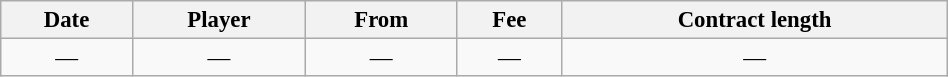<table class="wikitable" style="font-size:95%; width:50%">
<tr>
<th>Date</th>
<th>Player</th>
<th>From</th>
<th>Fee</th>
<th>Contract length</th>
</tr>
<tr>
<td align=center>—</td>
<td align=center>—</td>
<td align=center>—</td>
<td align=center>—</td>
<td align=center>—</td>
</tr>
</table>
